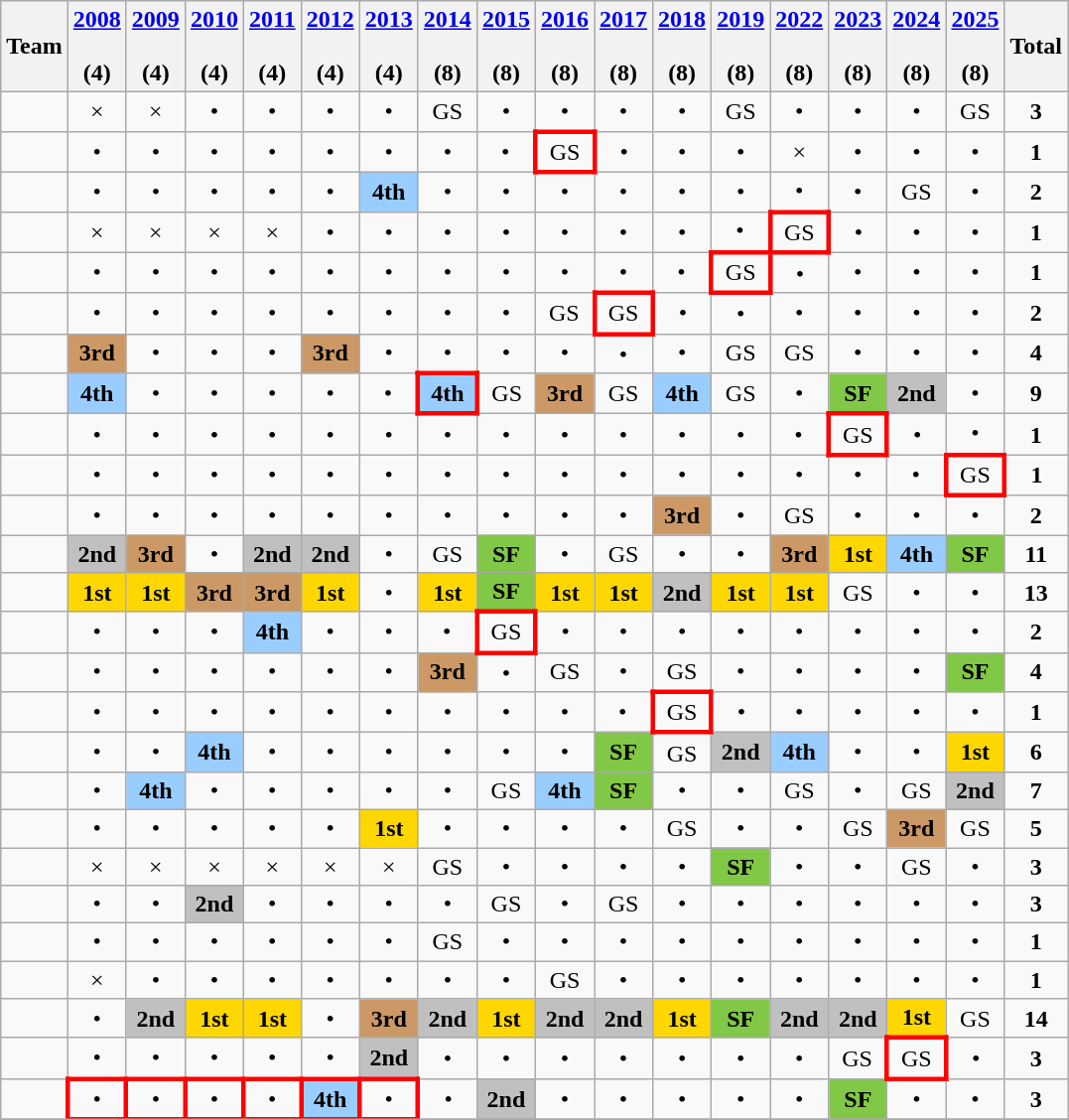<table class="wikitable" style="text-align: center">
<tr>
<th>Team</th>
<th><a href='#'>2008</a><br> <br> (4)</th>
<th><a href='#'>2009</a><br> <br> (4)</th>
<th><a href='#'>2010</a><br> <br> (4)</th>
<th><a href='#'>2011</a><br> <br> (4)</th>
<th><a href='#'>2012</a><br> <br> (4)</th>
<th><a href='#'>2013</a><br> <br> (4)</th>
<th><a href='#'>2014</a><br> <br> (8)</th>
<th><a href='#'>2015</a><br> <br> (8)</th>
<th><a href='#'>2016</a><br> <br> (8)</th>
<th><a href='#'>2017</a><br>  <br> (8)</th>
<th><a href='#'>2018</a><br> <br> (8)</th>
<th><a href='#'>2019</a><br> <br> (8)</th>
<th><a href='#'>2022</a><br> <br> (8)</th>
<th><a href='#'>2023</a><br> <br> (8)</th>
<th><a href='#'>2024</a><br> <br> (8)</th>
<th><a href='#'>2025</a><br> <br> (8)</th>
<th>Total</th>
</tr>
<tr>
<td align=left></td>
<td>×</td>
<td>×</td>
<td>•</td>
<td>•</td>
<td>•</td>
<td>•</td>
<td>GS</td>
<td>•</td>
<td>•</td>
<td>•</td>
<td>•</td>
<td>GS</td>
<td>•</td>
<td>•</td>
<td>•</td>
<td>GS</td>
<td><strong>3</strong></td>
</tr>
<tr>
<td align=left></td>
<td>•</td>
<td>•</td>
<td>•</td>
<td>•</td>
<td>•</td>
<td>•</td>
<td>•</td>
<td>•</td>
<td style="border:3px solid red">GS</td>
<td>•</td>
<td>•</td>
<td>•</td>
<td>×</td>
<td>•</td>
<td>•</td>
<td>•</td>
<td><strong>1</strong></td>
</tr>
<tr>
<td align=left></td>
<td>•</td>
<td>•</td>
<td>•</td>
<td>•</td>
<td>•</td>
<td bgcolor=#9acdff><strong>4th</strong></td>
<td>•</td>
<td>•</td>
<td>•</td>
<td>•</td>
<td>•</td>
<td>•</td>
<td>•</td>
<td>•</td>
<td>GS</td>
<td>•</td>
<td><strong>2</strong></td>
</tr>
<tr>
<td align=left></td>
<td>×</td>
<td>×</td>
<td>×</td>
<td>×</td>
<td>•</td>
<td>•</td>
<td>•</td>
<td>•</td>
<td>•</td>
<td>•</td>
<td>•</td>
<td>•</td>
<td style="border:3px solid red">GS</td>
<td>•</td>
<td>•</td>
<td>•</td>
<td><strong>1</strong></td>
</tr>
<tr>
<td align=left></td>
<td>•</td>
<td>•</td>
<td>•</td>
<td>•</td>
<td>•</td>
<td>•</td>
<td>•</td>
<td>•</td>
<td>•</td>
<td>•</td>
<td>•</td>
<td style="border:3px solid red">GS</td>
<td>•</td>
<td>•</td>
<td>•</td>
<td>•</td>
<td><strong>1</strong></td>
</tr>
<tr>
<td align=left></td>
<td>•</td>
<td>•</td>
<td>•</td>
<td>•</td>
<td>•</td>
<td>•</td>
<td>•</td>
<td>•</td>
<td>GS</td>
<td style="border:3px solid red">GS</td>
<td>•</td>
<td>•</td>
<td>•</td>
<td>•</td>
<td>•</td>
<td>•</td>
<td><strong>2</strong></td>
</tr>
<tr>
<td align=left></td>
<td bgcolor=#cc9966><strong>3rd</strong></td>
<td>•</td>
<td>•</td>
<td>•</td>
<td bgcolor=#cc9966><strong>3rd</strong></td>
<td>•</td>
<td>•</td>
<td>•</td>
<td>•</td>
<td>•</td>
<td>•</td>
<td>GS</td>
<td>GS</td>
<td>•</td>
<td>•</td>
<td>•</td>
<td><strong>4</strong></td>
</tr>
<tr>
<td align=left></td>
<td bgcolor=#9acdff><strong>4th</strong></td>
<td>•</td>
<td>•</td>
<td>•</td>
<td>•</td>
<td>•</td>
<td style="border:3px solid red" bgcolor=#9acdff><strong>4th</strong></td>
<td>GS</td>
<td bgcolor=#cc9966><strong>3rd</strong></td>
<td>GS</td>
<td bgcolor=#9acdff><strong>4th</strong></td>
<td>GS</td>
<td>•</td>
<td bgcolor=#81c846><strong>SF</strong></td>
<td bgcolor=silver><strong>2nd</strong></td>
<td>•</td>
<td><strong>9</strong></td>
</tr>
<tr>
<td align=left></td>
<td>•</td>
<td>•</td>
<td>•</td>
<td>•</td>
<td>•</td>
<td>•</td>
<td>•</td>
<td>•</td>
<td>•</td>
<td>•</td>
<td>•</td>
<td>•</td>
<td>•</td>
<td style="border:3px solid red">GS</td>
<td>•</td>
<td>•</td>
<td><strong>1</strong></td>
</tr>
<tr>
<td align=left></td>
<td>•</td>
<td>•</td>
<td>•</td>
<td>•</td>
<td>•</td>
<td>•</td>
<td>•</td>
<td>•</td>
<td>•</td>
<td>•</td>
<td>•</td>
<td>•</td>
<td>•</td>
<td>•</td>
<td>•</td>
<td style="border:3px solid red">GS</td>
<td><strong>1</strong></td>
</tr>
<tr>
<td align=left></td>
<td>•</td>
<td>•</td>
<td>•</td>
<td>•</td>
<td>•</td>
<td>•</td>
<td>•</td>
<td>•</td>
<td>•</td>
<td>•</td>
<td bgcolor=#cc9966><strong>3rd</strong></td>
<td>•</td>
<td>GS</td>
<td>•</td>
<td>•</td>
<td>•</td>
<td><strong>2</strong></td>
</tr>
<tr>
<td align=left></td>
<td bgcolor=silver><strong>2nd</strong></td>
<td bgcolor=#cc9966><strong>3rd</strong></td>
<td>•</td>
<td bgcolor=silver><strong>2nd</strong></td>
<td bgcolor=silver><strong>2nd</strong></td>
<td>•</td>
<td>GS</td>
<td bgcolor=#81c846><strong>SF</strong></td>
<td>•</td>
<td>GS</td>
<td>•</td>
<td>•</td>
<td bgcolor=#cc9966><strong>3rd</strong></td>
<td bgcolor=gold><strong>1st</strong></td>
<td bgcolor=#9acdff><strong>4th</strong></td>
<td bgcolor=#81c846><strong>SF</strong></td>
<td><strong>11</strong></td>
</tr>
<tr>
<td align=left></td>
<td bgcolor=gold><strong>1st</strong></td>
<td bgcolor=gold><strong>1st</strong></td>
<td bgcolor=#cc9966><strong>3rd</strong></td>
<td bgcolor=#cc9966><strong>3rd</strong></td>
<td bgcolor=gold><strong>1st</strong></td>
<td>•</td>
<td bgcolor=gold><strong>1st</strong></td>
<td bgcolor=#81c846><strong>SF</strong></td>
<td bgcolor=gold><strong>1st</strong></td>
<td bgcolor=gold><strong>1st</strong></td>
<td bgcolor=silver><strong>2nd</strong></td>
<td bgcolor=gold><strong>1st</strong></td>
<td bgcolor=gold><strong>1st</strong></td>
<td>GS</td>
<td>•</td>
<td>•</td>
<td><strong>13</strong></td>
</tr>
<tr>
<td align=left></td>
<td>•</td>
<td>•</td>
<td>•</td>
<td bgcolor=#9acdff><strong>4th</strong></td>
<td>•</td>
<td>•</td>
<td>•</td>
<td style="border:3px solid red">GS</td>
<td>•</td>
<td>•</td>
<td>•</td>
<td>•</td>
<td>•</td>
<td>•</td>
<td>•</td>
<td>•</td>
<td><strong>2</strong></td>
</tr>
<tr>
<td align=left></td>
<td>•</td>
<td>•</td>
<td>•</td>
<td>•</td>
<td>•</td>
<td>•</td>
<td bgcolor=#cc9966><strong>3rd</strong></td>
<td>•</td>
<td>GS</td>
<td>•</td>
<td>GS</td>
<td>•</td>
<td>•</td>
<td>•</td>
<td>•</td>
<td bgcolor=#81c846><strong>SF</strong></td>
<td><strong>4</strong></td>
</tr>
<tr>
<td align=left></td>
<td>•</td>
<td>•</td>
<td>•</td>
<td>•</td>
<td>•</td>
<td>•</td>
<td>•</td>
<td>•</td>
<td>•</td>
<td>•</td>
<td style="border:3px solid red">GS</td>
<td>•</td>
<td>•</td>
<td>•</td>
<td>•</td>
<td>•</td>
<td><strong>1</strong></td>
</tr>
<tr>
<td align=left></td>
<td>•</td>
<td>•</td>
<td bgcolor=#9acdff><strong>4th</strong></td>
<td>•</td>
<td>•</td>
<td>•</td>
<td>•</td>
<td>•</td>
<td>•</td>
<td bgcolor=#81c846><strong>SF</strong></td>
<td>GS</td>
<td bgcolor=silver><strong>2nd</strong></td>
<td bgcolor=#9acdff><strong>4th</strong></td>
<td>•</td>
<td>•</td>
<td bgcolor=gold><strong>1st</strong></td>
<td><strong>6</strong></td>
</tr>
<tr>
<td align=left></td>
<td>•</td>
<td bgcolor=#9acdff><strong>4th</strong></td>
<td>•</td>
<td>•</td>
<td>•</td>
<td>•</td>
<td>•</td>
<td>GS</td>
<td bgcolor=#9acdff><strong>4th</strong></td>
<td bgcolor=#81c846><strong>SF</strong></td>
<td>•</td>
<td>•</td>
<td>GS</td>
<td>•</td>
<td>GS</td>
<td bgcolor=silver><strong>2nd</strong></td>
<td><strong>7</strong></td>
</tr>
<tr>
<td align=left></td>
<td>•</td>
<td>•</td>
<td>•</td>
<td>•</td>
<td>•</td>
<td bgcolor=gold><strong>1st</strong></td>
<td>•</td>
<td>•</td>
<td>•</td>
<td>•</td>
<td>GS</td>
<td>•</td>
<td>•</td>
<td>GS</td>
<td bgcolor=#cc9966><strong>3rd</strong></td>
<td>GS</td>
<td><strong>5</strong></td>
</tr>
<tr>
<td align=left></td>
<td>×</td>
<td>×</td>
<td>×</td>
<td>×</td>
<td>×</td>
<td>×</td>
<td>GS</td>
<td>•</td>
<td>•</td>
<td>•</td>
<td>•</td>
<td bgcolor=#81c846><strong>SF</strong></td>
<td>•</td>
<td>•</td>
<td>GS</td>
<td>•</td>
<td><strong>3</strong></td>
</tr>
<tr>
<td align=left></td>
<td>•</td>
<td>•</td>
<td bgcolor=silver><strong>2nd</strong></td>
<td>•</td>
<td>•</td>
<td>•</td>
<td>•</td>
<td>GS</td>
<td>•</td>
<td>GS</td>
<td>•</td>
<td>•</td>
<td>•</td>
<td>•</td>
<td>•</td>
<td>•</td>
<td><strong>3</strong></td>
</tr>
<tr>
<td align=left></td>
<td>•</td>
<td>•</td>
<td>•</td>
<td>•</td>
<td>•</td>
<td>•</td>
<td>GS</td>
<td>•</td>
<td>•</td>
<td>•</td>
<td>•</td>
<td>•</td>
<td>•</td>
<td>•</td>
<td>•</td>
<td>•</td>
<td><strong>1</strong></td>
</tr>
<tr>
<td align=left></td>
<td>×</td>
<td>•</td>
<td>•</td>
<td>•</td>
<td>•</td>
<td>•</td>
<td>•</td>
<td>•</td>
<td>GS</td>
<td>•</td>
<td>•</td>
<td>•</td>
<td>•</td>
<td>•</td>
<td>•</td>
<td>•</td>
<td><strong>1</strong></td>
</tr>
<tr>
<td align=left></td>
<td>•</td>
<td bgcolor=silver><strong>2nd</strong></td>
<td bgcolor=gold><strong>1st</strong></td>
<td bgcolor=gold><strong>1st</strong></td>
<td>•</td>
<td bgcolor=#cc9966><strong>3rd</strong></td>
<td bgcolor=silver><strong>2nd</strong></td>
<td bgcolor=gold><strong>1st</strong></td>
<td bgcolor=silver><strong>2nd</strong></td>
<td bgcolor=silver><strong>2nd</strong></td>
<td bgcolor=gold><strong>1st</strong></td>
<td bgcolor=#81c846><strong>SF</strong></td>
<td bgcolor=silver><strong>2nd</strong></td>
<td bgcolor=silver><strong>2nd</strong></td>
<td bgcolor=gold><strong>1st</strong></td>
<td>GS</td>
<td><strong>14</strong></td>
</tr>
<tr>
<td align=left></td>
<td>•</td>
<td>•</td>
<td>•</td>
<td>•</td>
<td>•</td>
<td bgcolor=silver><strong>2nd</strong></td>
<td>•</td>
<td>•</td>
<td>•</td>
<td>•</td>
<td>•</td>
<td>•</td>
<td>•</td>
<td>GS</td>
<td style="border:3px solid red">GS</td>
<td>•</td>
<td><strong>3</strong></td>
</tr>
<tr>
<td align=left></td>
<td style="border:3px solid red">•</td>
<td style="border:3px solid red">•</td>
<td style="border:3px solid red">•</td>
<td style="border:3px solid red">•</td>
<td style="border:3px solid red" bgcolor=#9acdff><strong>4th</strong></td>
<td style="border:3px solid red">•</td>
<td>•</td>
<td bgcolor=silver><strong>2nd</strong></td>
<td>•</td>
<td>•</td>
<td>•</td>
<td>•</td>
<td>•</td>
<td bgcolor=#81c846><strong>SF</strong></td>
<td>•</td>
<td>•</td>
<td><strong>3</strong></td>
</tr>
<tr>
</tr>
</table>
